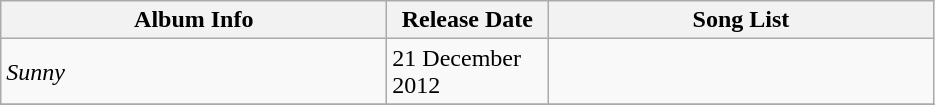<table class="wikitable">
<tr>
<th align="left" width="250px">Album Info</th>
<th align="left" width="100px">Release Date</th>
<th align="left" width="250px">Song List</th>
</tr>
<tr>
<td align="left"><em>Sunny</em></td>
<td align="left">21 December 2012</td>
<td align="left" style="font-size: 80%;"><br></td>
</tr>
<tr>
</tr>
</table>
